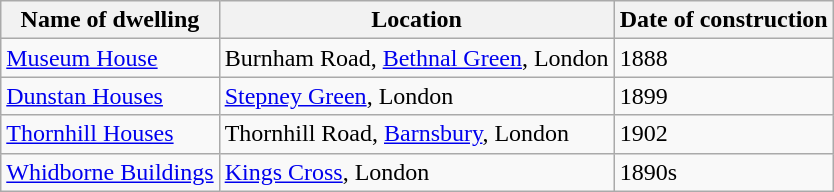<table class="wikitable sortable">
<tr>
<th>Name of dwelling</th>
<th>Location</th>
<th>Date of construction</th>
</tr>
<tr>
<td><a href='#'>Museum House</a></td>
<td>Burnham Road, <a href='#'>Bethnal Green</a>, London</td>
<td>1888</td>
</tr>
<tr>
<td><a href='#'>Dunstan Houses</a></td>
<td><a href='#'>Stepney Green</a>, London</td>
<td>1899</td>
</tr>
<tr>
<td><a href='#'>Thornhill Houses</a></td>
<td>Thornhill Road, <a href='#'>Barnsbury</a>, London</td>
<td>1902</td>
</tr>
<tr>
<td><a href='#'>Whidborne Buildings</a></td>
<td><a href='#'>Kings Cross</a>, London</td>
<td>1890s</td>
</tr>
</table>
